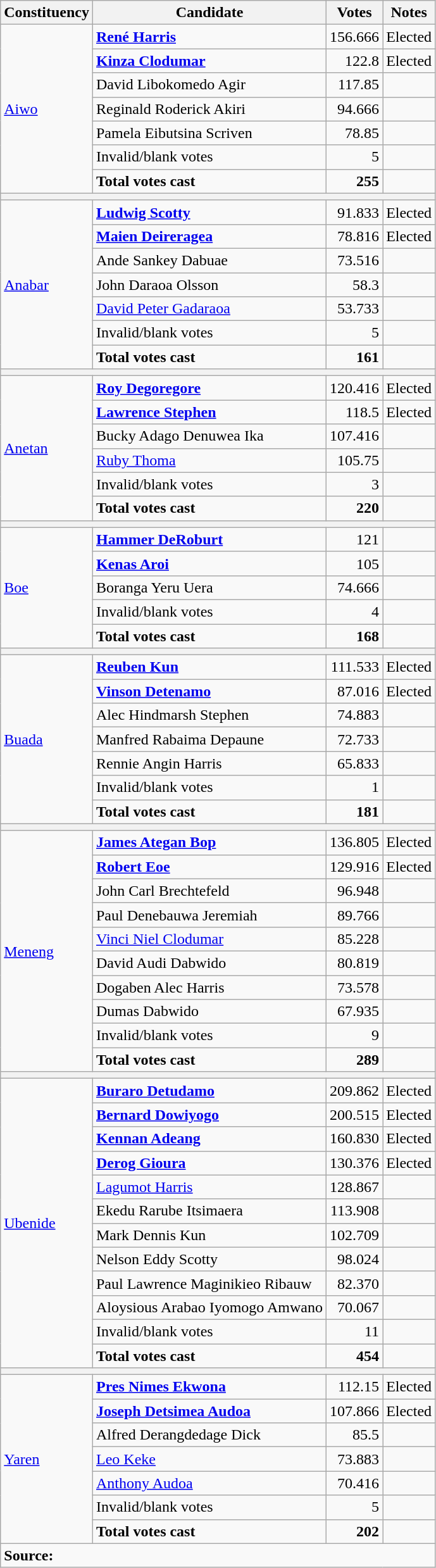<table class=wikitable style=text-align:left>
<tr>
<th>Constituency</th>
<th>Candidate</th>
<th>Votes</th>
<th>Notes</th>
</tr>
<tr>
<td rowspan=7><a href='#'>Aiwo</a></td>
<td><strong><a href='#'>René Harris</a></strong></td>
<td align=right>156.666</td>
<td>Elected</td>
</tr>
<tr>
<td><strong><a href='#'>Kinza Clodumar</a></strong></td>
<td align=right>122.8</td>
<td>Elected</td>
</tr>
<tr>
<td>David Libokomedo Agir</td>
<td align=right>117.85</td>
<td></td>
</tr>
<tr>
<td>Reginald Roderick Akiri</td>
<td align=right>94.666</td>
<td></td>
</tr>
<tr>
<td>Pamela Eibutsina Scriven</td>
<td align=right>78.85</td>
<td></td>
</tr>
<tr>
<td>Invalid/blank votes</td>
<td align=right>5</td>
<td></td>
</tr>
<tr>
<td><strong>Total votes cast</strong></td>
<td align=right><strong>255</strong></td>
<td></td>
</tr>
<tr>
<th colspan=4></th>
</tr>
<tr>
<td rowspan=7><a href='#'>Anabar</a></td>
<td><strong><a href='#'>Ludwig Scotty</a></strong></td>
<td align=right>91.833</td>
<td>Elected</td>
</tr>
<tr>
<td><strong><a href='#'>Maien Deireragea</a></strong></td>
<td align=right>78.816</td>
<td>Elected</td>
</tr>
<tr>
<td>Ande Sankey Dabuae</td>
<td align=right>73.516</td>
<td></td>
</tr>
<tr>
<td>John Daraoa Olsson</td>
<td align=right>58.3</td>
<td></td>
</tr>
<tr>
<td><a href='#'>David Peter Gadaraoa</a></td>
<td align=right>53.733</td>
<td></td>
</tr>
<tr>
<td>Invalid/blank votes</td>
<td align=right>5</td>
<td></td>
</tr>
<tr>
<td><strong>Total votes cast</strong></td>
<td align=right><strong>161</strong></td>
<td></td>
</tr>
<tr>
<th colspan=4></th>
</tr>
<tr>
<td rowspan=6><a href='#'>Anetan</a></td>
<td><strong><a href='#'>Roy Degoregore</a></strong></td>
<td align=right>120.416</td>
<td>Elected</td>
</tr>
<tr>
<td><strong><a href='#'>Lawrence Stephen</a></strong></td>
<td align=right>118.5</td>
<td>Elected</td>
</tr>
<tr>
<td>Bucky Adago Denuwea Ika</td>
<td align=right>107.416</td>
<td></td>
</tr>
<tr>
<td><a href='#'>Ruby Thoma</a></td>
<td align=right>105.75</td>
<td></td>
</tr>
<tr>
<td>Invalid/blank votes</td>
<td align=right>3</td>
<td></td>
</tr>
<tr>
<td><strong>Total votes cast</strong></td>
<td align=right><strong>220</strong></td>
<td></td>
</tr>
<tr>
<th colspan=4></th>
</tr>
<tr>
<td rowspan=5><a href='#'>Boe</a></td>
<td><strong><a href='#'>Hammer DeRoburt</a></strong></td>
<td align=right>121</td>
<td></td>
</tr>
<tr>
<td><strong><a href='#'>Kenas Aroi</a></strong></td>
<td align=right>105</td>
<td></td>
</tr>
<tr>
<td>Boranga Yeru Uera</td>
<td align=right>74.666</td>
<td></td>
</tr>
<tr>
<td>Invalid/blank votes</td>
<td align=right>4</td>
<td></td>
</tr>
<tr>
<td><strong>Total votes cast</strong></td>
<td align=right><strong>168</strong></td>
<td></td>
</tr>
<tr>
<th colspan=4></th>
</tr>
<tr>
<td rowspan=7><a href='#'>Buada</a></td>
<td><strong><a href='#'>Reuben Kun</a></strong></td>
<td align=right>111.533</td>
<td>Elected</td>
</tr>
<tr>
<td><strong><a href='#'>Vinson Detenamo</a></strong></td>
<td align=right>87.016</td>
<td>Elected</td>
</tr>
<tr>
<td>Alec Hindmarsh Stephen</td>
<td align=right>74.883</td>
<td></td>
</tr>
<tr>
<td>Manfred Rabaima Depaune</td>
<td align=right>72.733</td>
<td></td>
</tr>
<tr>
<td>Rennie Angin Harris</td>
<td align=right>65.833</td>
<td></td>
</tr>
<tr>
<td>Invalid/blank votes</td>
<td align=right>1</td>
<td></td>
</tr>
<tr>
<td><strong>Total votes cast</strong></td>
<td align=right><strong>181</strong></td>
<td></td>
</tr>
<tr>
<th colspan=4></th>
</tr>
<tr>
<td rowspan=10><a href='#'>Meneng</a></td>
<td><strong><a href='#'>James Ategan Bop</a></strong></td>
<td align=right>136.805</td>
<td>Elected</td>
</tr>
<tr>
<td><strong><a href='#'>Robert Eoe</a></strong></td>
<td align=right>129.916</td>
<td>Elected</td>
</tr>
<tr>
<td>John Carl Brechtefeld</td>
<td align=right>96.948</td>
<td></td>
</tr>
<tr>
<td>Paul Denebauwa Jeremiah</td>
<td align=right>89.766</td>
<td></td>
</tr>
<tr>
<td><a href='#'>Vinci Niel Clodumar</a></td>
<td align=right>85.228</td>
<td></td>
</tr>
<tr>
<td>David Audi Dabwido</td>
<td align=right>80.819</td>
<td></td>
</tr>
<tr>
<td>Dogaben Alec Harris</td>
<td align=right>73.578</td>
<td></td>
</tr>
<tr>
<td>Dumas Dabwido</td>
<td align=right>67.935</td>
<td></td>
</tr>
<tr>
<td>Invalid/blank votes</td>
<td align=right>9</td>
<td></td>
</tr>
<tr>
<td><strong>Total votes cast</strong></td>
<td align=right><strong>289</strong></td>
<td></td>
</tr>
<tr>
<th colspan=4></th>
</tr>
<tr>
<td rowspan=12><a href='#'>Ubenide</a></td>
<td><strong><a href='#'>Buraro Detudamo</a></strong></td>
<td align=right>209.862</td>
<td>Elected</td>
</tr>
<tr>
<td><strong><a href='#'>Bernard Dowiyogo</a></strong></td>
<td align=right>200.515</td>
<td>Elected</td>
</tr>
<tr>
<td><strong><a href='#'>Kennan Adeang</a></strong></td>
<td align=right>160.830</td>
<td>Elected</td>
</tr>
<tr>
<td><strong><a href='#'>Derog Gioura</a></strong></td>
<td align=right>130.376</td>
<td>Elected</td>
</tr>
<tr>
<td><a href='#'>Lagumot Harris</a></td>
<td align=right>128.867</td>
<td></td>
</tr>
<tr>
<td>Ekedu Rarube Itsimaera</td>
<td align=right>113.908</td>
<td></td>
</tr>
<tr>
<td>Mark Dennis Kun</td>
<td align=right>102.709</td>
<td></td>
</tr>
<tr>
<td>Nelson Eddy Scotty</td>
<td align=right>98.024</td>
<td></td>
</tr>
<tr>
<td>Paul Lawrence Maginikieo Ribauw</td>
<td align=right>82.370</td>
<td></td>
</tr>
<tr>
<td>Aloysious Arabao Iyomogo Amwano</td>
<td align=right>70.067</td>
<td></td>
</tr>
<tr>
<td>Invalid/blank votes</td>
<td align=right>11</td>
<td></td>
</tr>
<tr>
<td><strong>Total votes cast</strong></td>
<td align=right><strong>454</strong></td>
<td></td>
</tr>
<tr>
<th colspan=4></th>
</tr>
<tr>
<td rowspan=7><a href='#'>Yaren</a></td>
<td><strong><a href='#'>Pres Nimes Ekwona</a></strong></td>
<td align=right>112.15</td>
<td>Elected</td>
</tr>
<tr>
<td><strong><a href='#'>Joseph Detsimea Audoa</a></strong></td>
<td align=right>107.866</td>
<td>Elected</td>
</tr>
<tr>
<td>Alfred Derangdedage Dick</td>
<td align=right>85.5</td>
<td></td>
</tr>
<tr>
<td><a href='#'>Leo Keke</a></td>
<td align=right>73.883</td>
<td></td>
</tr>
<tr>
<td><a href='#'>Anthony Audoa</a></td>
<td align=right>70.416</td>
<td></td>
</tr>
<tr>
<td>Invalid/blank votes</td>
<td align=right>5</td>
<td></td>
</tr>
<tr>
<td><strong>Total votes cast</strong></td>
<td align=right><strong>202</strong></td>
<td></td>
</tr>
<tr>
<td align=left colspan=4><strong>Source:</strong> </td>
</tr>
</table>
